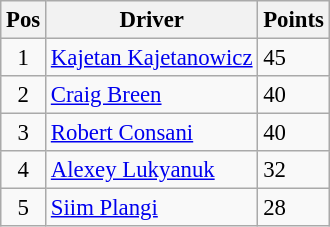<table class="wikitable" style="font-size: 95%;">
<tr>
<th>Pos</th>
<th>Driver</th>
<th>Points</th>
</tr>
<tr>
<td align="center">1</td>
<td> <a href='#'>Kajetan Kajetanowicz</a></td>
<td align="left">45</td>
</tr>
<tr>
<td align="center">2</td>
<td> <a href='#'>Craig Breen</a></td>
<td align="left">40</td>
</tr>
<tr>
<td align="center">3</td>
<td> <a href='#'>Robert Consani</a></td>
<td align="left">40</td>
</tr>
<tr>
<td align="center">4</td>
<td> <a href='#'>Alexey Lukyanuk</a></td>
<td align="left">32</td>
</tr>
<tr>
<td align="center">5</td>
<td> <a href='#'>Siim Plangi</a></td>
<td align="left">28</td>
</tr>
</table>
